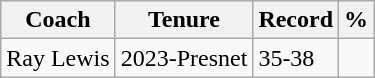<table class="wikitable">
<tr>
<th>Coach</th>
<th>Tenure</th>
<th>Record</th>
<th>%</th>
</tr>
<tr>
<td>Ray Lewis</td>
<td>2023-Presnet</td>
<td>35-38</td>
<td></td>
</tr>
</table>
